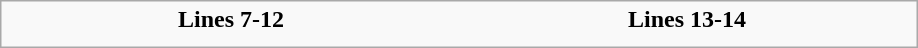<table style="border:1px solid darkgrey;background:#f9f9f9">
<tr style="text-align:center;">
<td width=300><strong>Lines 7-12</strong></td>
<td width=300><strong>Lines 13-14</strong></td>
</tr>
<tr style="text-align:center;">
<td></td>
<td></td>
</tr>
<tr>
</tr>
</table>
